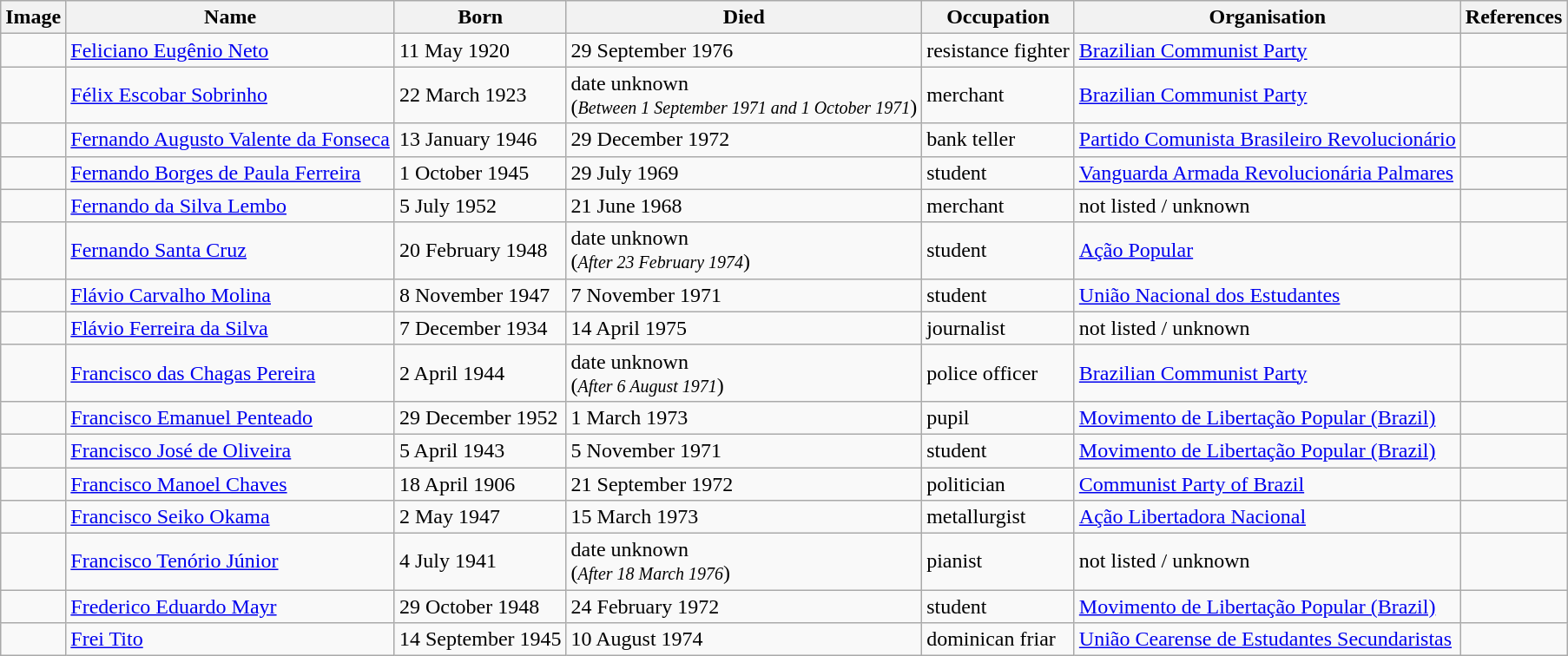<table class='wikitable sortable'>
<tr>
<th>Image</th>
<th>Name</th>
<th>Born</th>
<th>Died</th>
<th>Occupation</th>
<th>Organisation</th>
<th>References</th>
</tr>
<tr>
<td></td>
<td><a href='#'>Feliciano Eugênio Neto</a></td>
<td>11 May 1920</td>
<td>29 September 1976</td>
<td>resistance fighter</td>
<td><a href='#'>Brazilian Communist Party</a></td>
<td></td>
</tr>
<tr>
<td></td>
<td><a href='#'>Félix Escobar Sobrinho</a></td>
<td>22 March 1923</td>
<td>date unknown<br>(<small><em>Between 1 September 1971 and 1 October 1971</em></small>)</td>
<td>merchant</td>
<td><a href='#'>Brazilian Communist Party</a></td>
<td></td>
</tr>
<tr>
<td></td>
<td><a href='#'>Fernando Augusto Valente da Fonseca</a></td>
<td>13 January 1946</td>
<td>29 December 1972</td>
<td>bank teller</td>
<td><a href='#'>Partido Comunista Brasileiro Revolucionário</a></td>
<td></td>
</tr>
<tr>
<td></td>
<td><a href='#'>Fernando Borges de Paula Ferreira</a></td>
<td>1 October 1945</td>
<td>29 July 1969</td>
<td>student</td>
<td><a href='#'>Vanguarda Armada Revolucionária Palmares</a></td>
<td></td>
</tr>
<tr>
<td></td>
<td><a href='#'>Fernando da Silva Lembo</a></td>
<td>5 July 1952</td>
<td>21 June 1968</td>
<td>merchant</td>
<td>not listed / unknown</td>
<td></td>
</tr>
<tr>
<td></td>
<td><a href='#'>Fernando Santa Cruz</a></td>
<td>20 February 1948</td>
<td>date unknown<br>(<small><em>After 23 February 1974</em></small>)</td>
<td>student</td>
<td><a href='#'>Ação Popular</a></td>
<td></td>
</tr>
<tr>
<td></td>
<td><a href='#'>Flávio Carvalho Molina</a></td>
<td>8 November 1947</td>
<td>7 November 1971</td>
<td>student</td>
<td><a href='#'>União Nacional dos Estudantes</a></td>
<td></td>
</tr>
<tr>
<td></td>
<td><a href='#'>Flávio Ferreira da Silva</a></td>
<td>7 December 1934</td>
<td>14 April 1975</td>
<td>journalist</td>
<td>not listed / unknown</td>
<td></td>
</tr>
<tr>
<td></td>
<td><a href='#'>Francisco das Chagas Pereira</a></td>
<td>2 April 1944</td>
<td>date unknown<br>(<small><em>After 6 August 1971</em></small>)</td>
<td>police officer</td>
<td><a href='#'>Brazilian Communist Party</a></td>
<td></td>
</tr>
<tr>
<td></td>
<td><a href='#'>Francisco Emanuel Penteado</a></td>
<td>29 December 1952</td>
<td>1 March 1973</td>
<td>pupil</td>
<td><a href='#'>Movimento de Libertação Popular (Brazil)</a></td>
<td></td>
</tr>
<tr>
<td></td>
<td><a href='#'>Francisco José de Oliveira</a></td>
<td>5 April 1943</td>
<td>5 November 1971</td>
<td>student</td>
<td><a href='#'>Movimento de Libertação Popular (Brazil)</a></td>
<td></td>
</tr>
<tr>
<td></td>
<td><a href='#'>Francisco Manoel Chaves</a></td>
<td>18 April 1906</td>
<td>21 September 1972</td>
<td>politician</td>
<td><a href='#'>Communist Party of Brazil</a></td>
<td></td>
</tr>
<tr>
<td></td>
<td><a href='#'>Francisco Seiko Okama</a></td>
<td>2 May 1947</td>
<td>15 March 1973</td>
<td>metallurgist</td>
<td><a href='#'>Ação Libertadora Nacional</a></td>
<td></td>
</tr>
<tr>
<td></td>
<td><a href='#'>Francisco Tenório Júnior</a></td>
<td>4 July 1941</td>
<td>date unknown<br>(<small><em>After 18 March 1976</em></small>)</td>
<td>pianist</td>
<td>not listed / unknown</td>
<td></td>
</tr>
<tr>
<td></td>
<td><a href='#'>Frederico Eduardo Mayr</a></td>
<td>29 October 1948</td>
<td>24 February 1972</td>
<td>student</td>
<td><a href='#'>Movimento de Libertação Popular (Brazil)</a></td>
<td></td>
</tr>
<tr>
<td></td>
<td><a href='#'>Frei Tito</a></td>
<td>14 September 1945</td>
<td>10 August 1974</td>
<td>dominican friar</td>
<td><a href='#'>União Cearense de Estudantes Secundaristas</a></td>
<td></td>
</tr>
</table>
